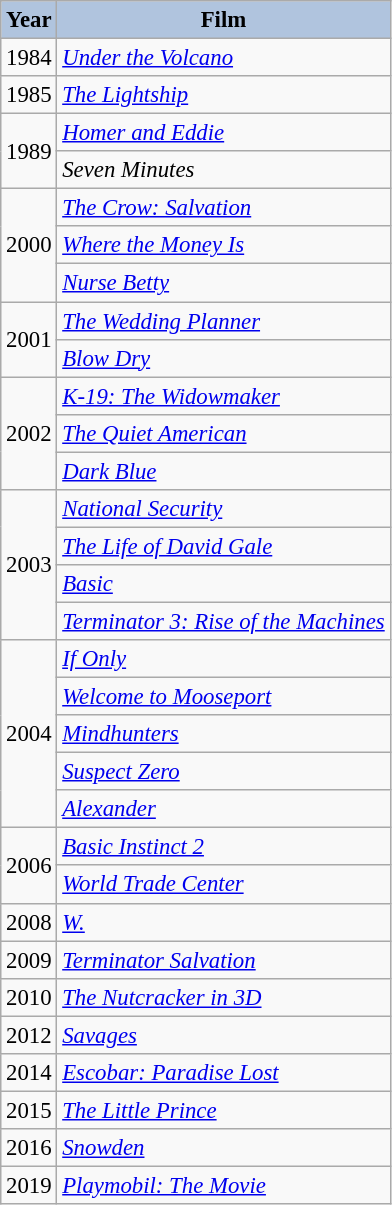<table class="wikitable" style="font-size:95%;">
<tr>
<th style="background:#B0C4DE;">Year</th>
<th style="background:#B0C4DE;">Film</th>
</tr>
<tr>
<td>1984</td>
<td><em><a href='#'>Under the Volcano</a></em></td>
</tr>
<tr>
<td>1985</td>
<td><em><a href='#'>The Lightship</a></em></td>
</tr>
<tr>
<td rowspan="2">1989</td>
<td><em><a href='#'>Homer and Eddie</a></em></td>
</tr>
<tr>
<td><em>Seven Minutes</em></td>
</tr>
<tr>
<td rowspan="3">2000</td>
<td><em><a href='#'>The Crow: Salvation</a></em></td>
</tr>
<tr>
<td><em><a href='#'>Where the Money Is</a></em></td>
</tr>
<tr>
<td><em><a href='#'>Nurse Betty</a></em></td>
</tr>
<tr>
<td rowspan="2">2001</td>
<td><em><a href='#'>The Wedding Planner</a></em></td>
</tr>
<tr>
<td><em><a href='#'>Blow Dry</a></em></td>
</tr>
<tr>
<td rowspan="3">2002</td>
<td><em><a href='#'>K-19: The Widowmaker</a></em></td>
</tr>
<tr>
<td><em><a href='#'>The Quiet American</a></em></td>
</tr>
<tr>
<td><em><a href='#'>Dark Blue</a></em></td>
</tr>
<tr>
<td rowspan="4">2003</td>
<td><em><a href='#'>National Security</a></em></td>
</tr>
<tr>
<td><em><a href='#'>The Life of David Gale</a></em></td>
</tr>
<tr>
<td><em><a href='#'>Basic</a></em></td>
</tr>
<tr>
<td><em><a href='#'>Terminator 3: Rise of the Machines</a></em></td>
</tr>
<tr>
<td rowspan="5">2004</td>
<td><em><a href='#'>If Only</a></em></td>
</tr>
<tr>
<td><em><a href='#'>Welcome to Mooseport</a></em></td>
</tr>
<tr>
<td><em><a href='#'>Mindhunters</a></em></td>
</tr>
<tr>
<td><em><a href='#'>Suspect Zero</a></em></td>
</tr>
<tr>
<td><em><a href='#'>Alexander</a></em></td>
</tr>
<tr>
<td rowspan="2">2006</td>
<td><em><a href='#'>Basic Instinct 2</a></em></td>
</tr>
<tr>
<td><em><a href='#'>World Trade Center</a></em></td>
</tr>
<tr>
<td>2008</td>
<td><em><a href='#'>W.</a></em></td>
</tr>
<tr>
<td>2009</td>
<td><em><a href='#'>Terminator Salvation</a></em></td>
</tr>
<tr>
<td>2010</td>
<td><em><a href='#'>The Nutcracker in 3D</a></em></td>
</tr>
<tr>
<td>2012</td>
<td><em><a href='#'>Savages</a></em></td>
</tr>
<tr>
<td>2014</td>
<td><em><a href='#'>Escobar: Paradise Lost</a></em></td>
</tr>
<tr>
<td>2015</td>
<td><em><a href='#'>The Little Prince</a></em></td>
</tr>
<tr>
<td>2016</td>
<td><em><a href='#'>Snowden</a></em></td>
</tr>
<tr>
<td>2019</td>
<td><em><a href='#'>Playmobil: The Movie</a></em></td>
</tr>
</table>
